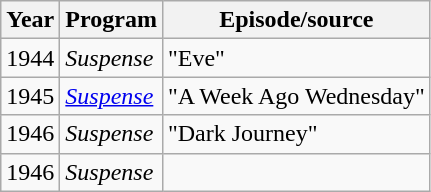<table class="wikitable">
<tr>
<th>Year</th>
<th>Program</th>
<th>Episode/source</th>
</tr>
<tr>
<td>1944</td>
<td><em>Suspense</em></td>
<td>"Eve"</td>
</tr>
<tr>
<td>1945</td>
<td><em><a href='#'>Suspense</a></em></td>
<td>"A Week Ago Wednesday"</td>
</tr>
<tr>
<td>1946</td>
<td><em>Suspense</em></td>
<td>"Dark Journey"</td>
</tr>
<tr>
<td>1946</td>
<td><em>Suspense</em></td>
<td></td>
</tr>
</table>
